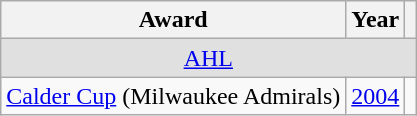<table class="wikitable">
<tr>
<th>Award</th>
<th>Year</th>
<th></th>
</tr>
<tr ALIGN="center" bgcolor="#e0e0e0">
<td colspan="3"><a href='#'>AHL</a></td>
</tr>
<tr>
<td><a href='#'>Calder Cup</a> (Milwaukee Admirals)</td>
<td><a href='#'>2004</a></td>
<td></td>
</tr>
</table>
